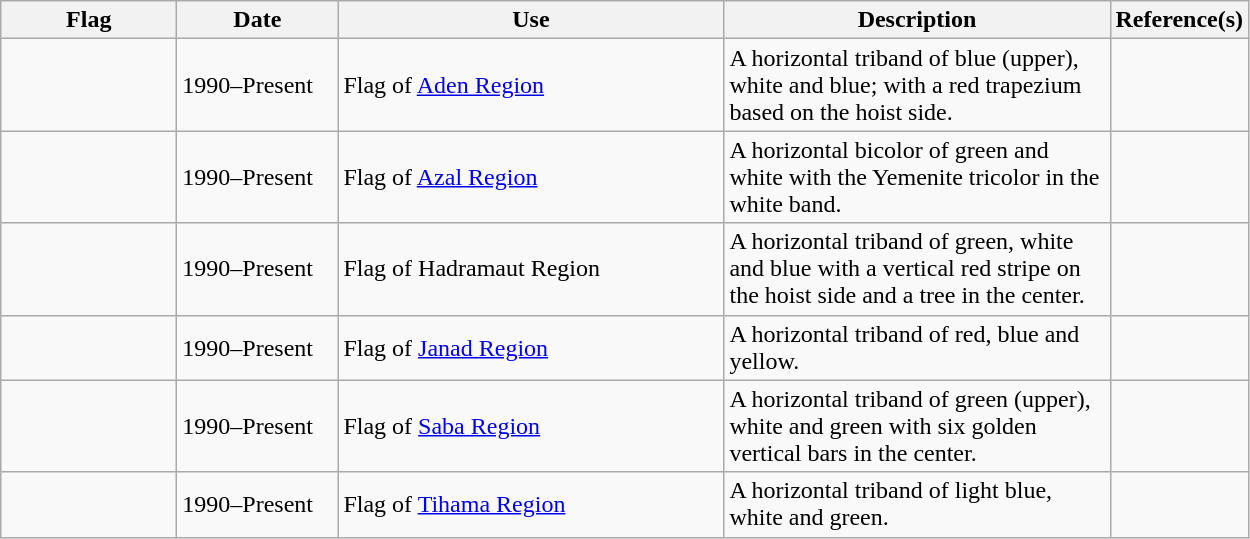<table class="wikitable">
<tr>
<th style="width:110px;">Flag</th>
<th style="width:100px;">Date</th>
<th style="width:250px;">Use</th>
<th style="width:250px;">Description</th>
<th>Reference(s)</th>
</tr>
<tr>
<td></td>
<td>1990–Present</td>
<td>Flag of <a href='#'>Aden Region</a></td>
<td>A horizontal triband of blue (upper), white and blue; with a red trapezium based on the hoist side.</td>
<td></td>
</tr>
<tr>
<td></td>
<td>1990–Present</td>
<td>Flag of <a href='#'>Azal Region</a></td>
<td>A horizontal bicolor of green and white with the Yemenite tricolor in the white band.</td>
<td></td>
</tr>
<tr>
<td></td>
<td>1990–Present</td>
<td>Flag of Hadramaut Region</td>
<td>A horizontal triband of green, white and blue with a vertical red stripe on the hoist side and a tree in the center.</td>
<td></td>
</tr>
<tr>
<td></td>
<td>1990–Present</td>
<td>Flag of <a href='#'>Janad Region</a></td>
<td>A horizontal triband of red, blue and yellow.</td>
<td></td>
</tr>
<tr>
<td></td>
<td>1990–Present</td>
<td>Flag of <a href='#'>Saba Region</a></td>
<td>A horizontal triband of green (upper), white and green with six golden vertical bars in the center.</td>
<td></td>
</tr>
<tr>
<td></td>
<td>1990–Present</td>
<td>Flag of <a href='#'>Tihama Region</a></td>
<td>A horizontal triband of light blue, white and green.</td>
<td></td>
</tr>
</table>
